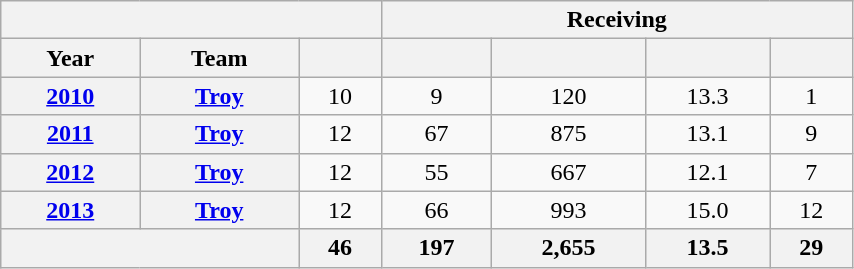<table class="wikitable sortable" float="left" border="1" style="text-align:center; width:45%;">
<tr>
<th colspan=3></th>
<th colspan=4>Receiving</th>
</tr>
<tr>
<th>Year</th>
<th>Team</th>
<th></th>
<th></th>
<th></th>
<th></th>
<th></th>
</tr>
<tr>
<th><a href='#'>2010</a></th>
<th><a href='#'>Troy</a></th>
<td>10</td>
<td>9</td>
<td>120</td>
<td>13.3</td>
<td>1</td>
</tr>
<tr>
<th><a href='#'>2011</a></th>
<th><a href='#'>Troy</a></th>
<td>12</td>
<td>67</td>
<td>875</td>
<td>13.1</td>
<td>9</td>
</tr>
<tr>
<th><a href='#'>2012</a></th>
<th><a href='#'>Troy</a></th>
<td>12</td>
<td>55</td>
<td>667</td>
<td>12.1</td>
<td>7</td>
</tr>
<tr>
<th><a href='#'>2013</a></th>
<th><a href='#'>Troy</a></th>
<td>12</td>
<td>66</td>
<td>993</td>
<td>15.0</td>
<td>12</td>
</tr>
<tr class="sortbottom" style="background:#eee;">
<th colspan=2></th>
<th>46</th>
<th>197</th>
<th>2,655</th>
<th>13.5</th>
<th>29</th>
</tr>
</table>
